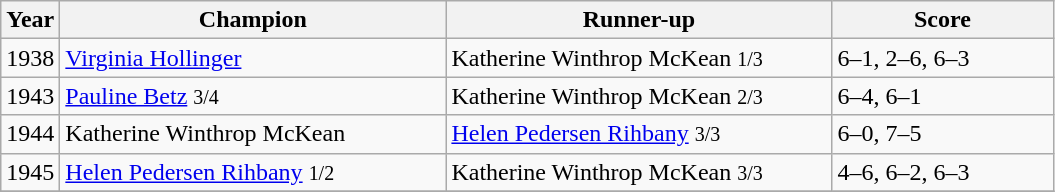<table class="sortable wikitable">
<tr>
<th>Year</th>
<th width="250">Champion</th>
<th width="250">Runner-up</th>
<th width="140">Score</th>
</tr>
<tr>
<td>1938</td>
<td><a href='#'>Virginia Hollinger</a></td>
<td>Katherine Winthrop McKean <small>1/3</small></td>
<td>6–1, 2–6, 6–3</td>
</tr>
<tr>
<td>1943</td>
<td><a href='#'>Pauline Betz</a> <small>3/4</small></td>
<td>Katherine Winthrop McKean <small>2/3</small></td>
<td>6–4, 6–1</td>
</tr>
<tr>
<td>1944</td>
<td>Katherine Winthrop McKean</td>
<td><a href='#'>Helen Pedersen Rihbany</a> <small>3/3</small></td>
<td>6–0, 7–5</td>
</tr>
<tr>
<td>1945</td>
<td><a href='#'>Helen Pedersen Rihbany</a> <small>1/2</small></td>
<td>Katherine Winthrop McKean <small>3/3</small></td>
<td>4–6, 6–2, 6–3</td>
</tr>
<tr>
</tr>
</table>
